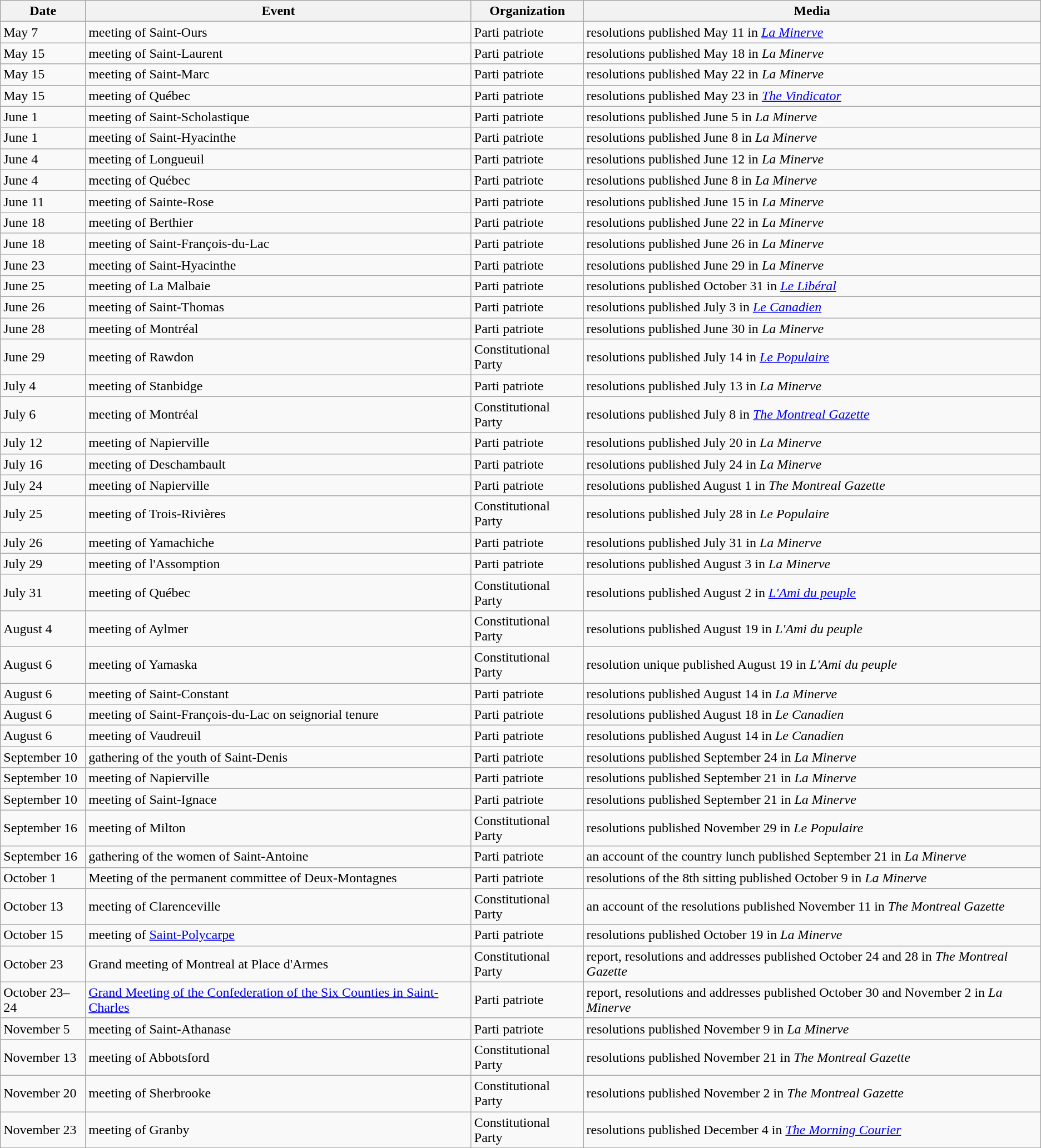<table class=wikitable>
<tr>
<th>Date</th>
<th>Event</th>
<th>Organization</th>
<th>Media</th>
</tr>
<tr>
<td>May 7</td>
<td>meeting of Saint-Ours</td>
<td>Parti patriote</td>
<td>resolutions published May 11 in <em><a href='#'>La Minerve</a></em></td>
</tr>
<tr>
<td>May 15</td>
<td>meeting of Saint-Laurent</td>
<td>Parti patriote</td>
<td>resolutions published May 18 in <em>La Minerve</em></td>
</tr>
<tr>
<td>May 15</td>
<td>meeting of Saint-Marc</td>
<td>Parti patriote</td>
<td>resolutions published May 22 in <em>La Minerve</em></td>
</tr>
<tr>
<td>May 15</td>
<td>meeting of Québec</td>
<td>Parti patriote</td>
<td>resolutions published May 23 in <em><a href='#'>The Vindicator</a></em></td>
</tr>
<tr>
<td>June 1</td>
<td>meeting of Saint-Scholastique</td>
<td>Parti patriote</td>
<td>resolutions published June 5 in <em>La Minerve</em></td>
</tr>
<tr>
<td>June 1</td>
<td>meeting of Saint-Hyacinthe</td>
<td>Parti patriote</td>
<td>resolutions published June 8 in <em>La Minerve</em></td>
</tr>
<tr>
<td>June 4</td>
<td>meeting of Longueuil</td>
<td>Parti patriote</td>
<td>resolutions published June 12 in <em>La Minerve</em></td>
</tr>
<tr>
<td>June 4</td>
<td>meeting of Québec</td>
<td>Parti patriote</td>
<td>resolutions published June 8 in <em>La Minerve</em></td>
</tr>
<tr>
<td>June 11</td>
<td>meeting of Sainte-Rose</td>
<td>Parti patriote</td>
<td>resolutions published June 15 in <em>La Minerve</em></td>
</tr>
<tr>
<td>June 18</td>
<td>meeting of Berthier</td>
<td>Parti patriote</td>
<td>resolutions published June 22 in <em>La Minerve</em></td>
</tr>
<tr>
<td>June 18</td>
<td>meeting of Saint-François-du-Lac</td>
<td>Parti patriote</td>
<td>resolutions published June 26 in <em>La Minerve</em></td>
</tr>
<tr>
<td>June 23</td>
<td>meeting of Saint-Hyacinthe</td>
<td>Parti patriote</td>
<td>resolutions published June 29 in <em>La Minerve</em></td>
</tr>
<tr>
<td>June 25</td>
<td>meeting of La Malbaie</td>
<td>Parti patriote</td>
<td>resolutions published October 31 in <em><a href='#'>Le Libéral</a></em></td>
</tr>
<tr>
<td>June 26</td>
<td>meeting of Saint-Thomas</td>
<td>Parti patriote</td>
<td>resolutions published July 3 in <em><a href='#'>Le Canadien</a></em></td>
</tr>
<tr>
<td>June 28</td>
<td>meeting of Montréal</td>
<td>Parti patriote</td>
<td>resolutions published June 30 in <em>La Minerve</em></td>
</tr>
<tr>
<td>June 29</td>
<td>meeting of Rawdon</td>
<td>Constitutional Party</td>
<td>resolutions published July 14 in <em><a href='#'>Le Populaire</a></em></td>
</tr>
<tr>
<td>July 4</td>
<td>meeting of Stanbidge</td>
<td>Parti patriote</td>
<td>resolutions published July 13 in <em>La Minerve</em></td>
</tr>
<tr>
<td>July 6</td>
<td>meeting of Montréal</td>
<td>Constitutional Party</td>
<td>resolutions published July 8 in <em><a href='#'>The Montreal Gazette</a></em></td>
</tr>
<tr>
<td>July 12</td>
<td>meeting of Napierville</td>
<td>Parti patriote</td>
<td>resolutions published July 20 in <em>La Minerve</em></td>
</tr>
<tr>
<td>July 16</td>
<td>meeting of Deschambault</td>
<td>Parti patriote</td>
<td>resolutions published July 24 in <em>La Minerve</em></td>
</tr>
<tr>
<td>July 24</td>
<td>meeting of Napierville</td>
<td>Parti patriote</td>
<td>resolutions published August 1 in <em>The Montreal Gazette</em></td>
</tr>
<tr>
<td>July 25</td>
<td>meeting of Trois-Rivières</td>
<td>Constitutional Party</td>
<td>resolutions published July 28 in <em>Le Populaire</em></td>
</tr>
<tr>
<td>July 26</td>
<td>meeting of Yamachiche</td>
<td>Parti patriote</td>
<td>resolutions published July 31 in <em>La Minerve</em></td>
</tr>
<tr>
<td>July 29</td>
<td>meeting of l'Assomption</td>
<td>Parti patriote</td>
<td>resolutions published August 3 in <em>La Minerve</em></td>
</tr>
<tr>
<td>July 31</td>
<td>meeting of Québec</td>
<td>Constitutional Party</td>
<td>resolutions published August 2 in <em><a href='#'>L'Ami du peuple</a></em></td>
</tr>
<tr>
<td>August 4</td>
<td>meeting of Aylmer</td>
<td>Constitutional Party</td>
<td>resolutions published August 19 in <em>L'Ami du peuple</em></td>
</tr>
<tr>
<td>August 6</td>
<td>meeting of Yamaska</td>
<td>Constitutional Party</td>
<td>resolution unique published August 19 in <em>L'Ami du peuple</em></td>
</tr>
<tr>
<td>August 6</td>
<td>meeting of Saint-Constant</td>
<td>Parti patriote</td>
<td>resolutions published August 14 in <em>La Minerve</em></td>
</tr>
<tr>
<td>August 6</td>
<td>meeting of Saint-François-du-Lac on seignorial tenure</td>
<td>Parti patriote</td>
<td>resolutions published August 18 in <em>Le Canadien</em></td>
</tr>
<tr>
<td>August 6</td>
<td>meeting of Vaudreuil</td>
<td>Parti patriote</td>
<td>resolutions published August 14 in <em>Le Canadien</em></td>
</tr>
<tr>
<td>September 10</td>
<td>gathering of the youth of Saint-Denis</td>
<td>Parti patriote</td>
<td>resolutions published September 24 in <em>La Minerve</em></td>
</tr>
<tr>
<td>September 10</td>
<td>meeting of Napierville</td>
<td>Parti patriote</td>
<td>resolutions published September 21 in <em>La Minerve</em></td>
</tr>
<tr>
<td>September 10</td>
<td>meeting of Saint-Ignace</td>
<td>Parti patriote</td>
<td>resolutions published September 21 in <em>La Minerve</em></td>
</tr>
<tr>
<td>September 16</td>
<td>meeting of Milton</td>
<td>Constitutional Party</td>
<td>resolutions published November 29 in <em>Le Populaire</em></td>
</tr>
<tr>
<td>September 16</td>
<td>gathering of the women of Saint-Antoine</td>
<td>Parti patriote</td>
<td>an account of the country lunch published September 21 in <em>La Minerve</em></td>
</tr>
<tr>
<td>October 1</td>
<td>Meeting of the permanent committee of Deux-Montagnes</td>
<td>Parti patriote</td>
<td>resolutions of the 8th sitting published October 9 in <em>La Minerve</em></td>
</tr>
<tr>
<td>October 13</td>
<td>meeting of Clarenceville</td>
<td>Constitutional Party</td>
<td>an account of the resolutions published November 11 in <em>The Montreal Gazette</em></td>
</tr>
<tr>
<td>October 15</td>
<td>meeting of <a href='#'>Saint-Polycarpe</a></td>
<td>Parti patriote</td>
<td>resolutions published October 19 in <em>La Minerve</em></td>
</tr>
<tr>
<td>October 23</td>
<td>Grand meeting of Montreal at Place d'Armes</td>
<td>Constitutional Party</td>
<td>report, resolutions and addresses published October 24 and 28 in <em>The Montreal Gazette</em></td>
</tr>
<tr>
<td>October 23–24</td>
<td><a href='#'>Grand Meeting of the Confederation of the Six Counties in Saint-Charles</a></td>
<td>Parti patriote</td>
<td>report, resolutions and addresses published October 30 and November 2 in <em>La Minerve</em></td>
</tr>
<tr>
<td>November 5</td>
<td>meeting of Saint-Athanase</td>
<td>Parti patriote</td>
<td>resolutions published November 9 in <em>La Minerve</em></td>
</tr>
<tr>
<td>November 13</td>
<td>meeting of Abbotsford</td>
<td>Constitutional Party</td>
<td>resolutions published November 21 in <em>The Montreal Gazette</em></td>
</tr>
<tr>
<td>November 20</td>
<td>meeting of Sherbrooke</td>
<td>Constitutional Party</td>
<td>resolutions published November 2 in <em>The Montreal Gazette</em></td>
</tr>
<tr>
<td>November 23</td>
<td>meeting of Granby</td>
<td>Constitutional Party</td>
<td>resolutions published December 4 in <em><a href='#'>The Morning Courier</a></em></td>
</tr>
</table>
